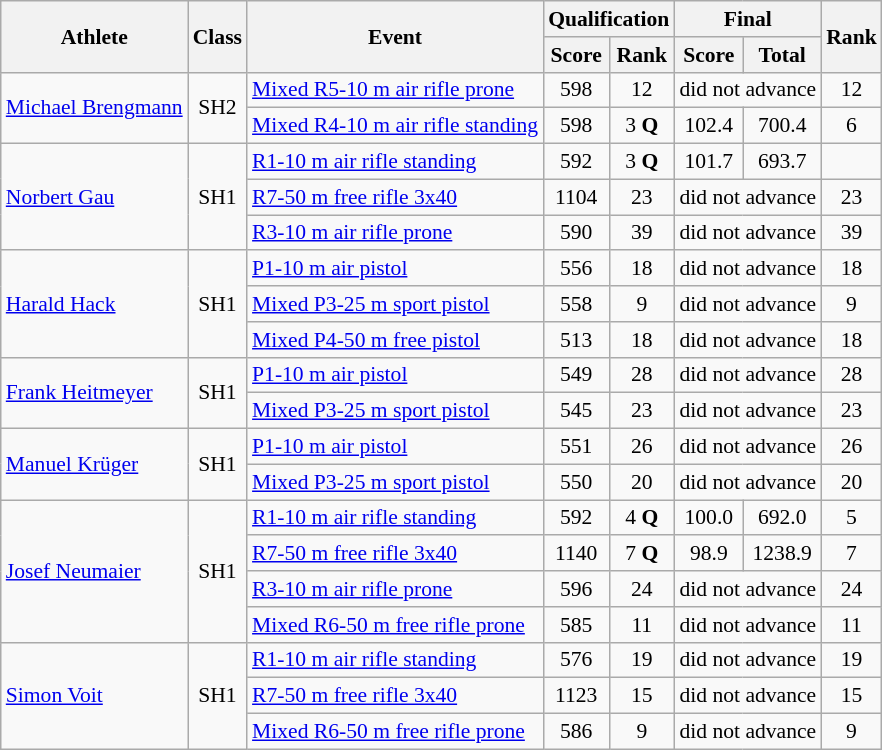<table class="wikitable" style="font-size:90%">
<tr>
<th rowspan="2">Athlete</th>
<th rowspan="2">Class</th>
<th rowspan="2">Event</th>
<th colspan="2">Qualification</th>
<th colspan="2">Final</th>
<th rowspan="2">Rank</th>
</tr>
<tr>
<th>Score</th>
<th>Rank</th>
<th>Score</th>
<th>Total</th>
</tr>
<tr>
<td rowspan="2"><a href='#'>Michael Brengmann</a></td>
<td rowspan="2" style="text-align:center;">SH2</td>
<td><a href='#'>Mixed R5-10 m air rifle prone</a></td>
<td style="text-align:center;">598</td>
<td style="text-align:center;">12</td>
<td style="text-align:center;" colspan="2">did not advance</td>
<td style="text-align:center;">12</td>
</tr>
<tr>
<td><a href='#'>Mixed R4-10 m air rifle standing</a></td>
<td style="text-align:center;">598</td>
<td style="text-align:center;">3 <strong>Q</strong></td>
<td style="text-align:center;">102.4</td>
<td style="text-align:center;">700.4</td>
<td style="text-align:center;">6</td>
</tr>
<tr>
<td rowspan="3"><a href='#'>Norbert Gau</a></td>
<td rowspan="3" style="text-align:center;">SH1</td>
<td><a href='#'>R1-10 m air rifle standing</a></td>
<td style="text-align:center;">592</td>
<td style="text-align:center;">3 <strong>Q</strong></td>
<td style="text-align:center;">101.7</td>
<td style="text-align:center;">693.7</td>
<td style="text-align:center;"></td>
</tr>
<tr>
<td><a href='#'>R7-50 m free rifle 3x40</a></td>
<td style="text-align:center;">1104</td>
<td style="text-align:center;">23</td>
<td style="text-align:center;" colspan="2">did not advance</td>
<td style="text-align:center;">23</td>
</tr>
<tr>
<td><a href='#'>R3-10 m air rifle prone</a></td>
<td style="text-align:center;">590</td>
<td style="text-align:center;">39</td>
<td style="text-align:center;" colspan="2">did not advance</td>
<td style="text-align:center;">39</td>
</tr>
<tr>
<td rowspan="3"><a href='#'>Harald Hack</a></td>
<td rowspan="3" style="text-align:center;">SH1</td>
<td><a href='#'>P1-10 m air pistol</a></td>
<td style="text-align:center;">556</td>
<td style="text-align:center;">18</td>
<td style="text-align:center;" colspan="2">did not advance</td>
<td style="text-align:center;">18</td>
</tr>
<tr>
<td><a href='#'>Mixed P3-25 m sport pistol</a></td>
<td style="text-align:center;">558</td>
<td style="text-align:center;">9</td>
<td style="text-align:center;" colspan="2">did not advance</td>
<td style="text-align:center;">9</td>
</tr>
<tr>
<td><a href='#'>Mixed P4-50 m free pistol</a></td>
<td style="text-align:center;">513</td>
<td style="text-align:center;">18</td>
<td style="text-align:center;" colspan="2">did not advance</td>
<td style="text-align:center;">18</td>
</tr>
<tr>
<td rowspan="2"><a href='#'>Frank Heitmeyer</a></td>
<td rowspan="2" style="text-align:center;">SH1</td>
<td><a href='#'>P1-10 m air pistol</a></td>
<td style="text-align:center;">549</td>
<td style="text-align:center;">28</td>
<td style="text-align:center;" colspan="2">did not advance</td>
<td style="text-align:center;">28</td>
</tr>
<tr>
<td><a href='#'>Mixed P3-25 m sport pistol</a></td>
<td style="text-align:center;">545</td>
<td style="text-align:center;">23</td>
<td style="text-align:center;" colspan="2">did not advance</td>
<td style="text-align:center;">23</td>
</tr>
<tr>
<td rowspan="2"><a href='#'>Manuel Krüger</a></td>
<td rowspan="2" style="text-align:center;">SH1</td>
<td><a href='#'>P1-10 m air pistol</a></td>
<td style="text-align:center;">551</td>
<td style="text-align:center;">26</td>
<td style="text-align:center;" colspan="2">did not advance</td>
<td style="text-align:center;">26</td>
</tr>
<tr>
<td><a href='#'>Mixed P3-25 m sport pistol</a></td>
<td style="text-align:center;">550</td>
<td style="text-align:center;">20</td>
<td style="text-align:center;" colspan="2">did not advance</td>
<td style="text-align:center;">20</td>
</tr>
<tr>
<td rowspan="4"><a href='#'>Josef Neumaier</a></td>
<td rowspan="4" style="text-align:center;">SH1</td>
<td><a href='#'>R1-10 m air rifle standing</a></td>
<td style="text-align:center;">592</td>
<td style="text-align:center;">4 <strong>Q</strong></td>
<td style="text-align:center;">100.0</td>
<td style="text-align:center;">692.0</td>
<td style="text-align:center;">5</td>
</tr>
<tr>
<td><a href='#'>R7-50 m free rifle 3x40</a></td>
<td style="text-align:center;">1140</td>
<td style="text-align:center;">7 <strong>Q</strong></td>
<td style="text-align:center;">98.9</td>
<td style="text-align:center;">1238.9</td>
<td style="text-align:center;">7</td>
</tr>
<tr>
<td><a href='#'>R3-10 m air rifle prone</a></td>
<td style="text-align:center;">596</td>
<td style="text-align:center;">24</td>
<td style="text-align:center;" colspan="2">did not advance</td>
<td style="text-align:center;">24</td>
</tr>
<tr>
<td><a href='#'>Mixed R6-50 m free rifle prone</a></td>
<td style="text-align:center;">585</td>
<td style="text-align:center;">11</td>
<td style="text-align:center;" colspan="2">did not advance</td>
<td style="text-align:center;">11</td>
</tr>
<tr>
<td rowspan="3"><a href='#'>Simon Voit</a></td>
<td rowspan="3" style="text-align:center;">SH1</td>
<td><a href='#'>R1-10 m air rifle standing</a></td>
<td style="text-align:center;">576</td>
<td style="text-align:center;">19</td>
<td style="text-align:center;" colspan="2">did not advance</td>
<td style="text-align:center;">19</td>
</tr>
<tr>
<td><a href='#'>R7-50 m free rifle 3x40</a></td>
<td style="text-align:center;">1123</td>
<td style="text-align:center;">15</td>
<td style="text-align:center;" colspan="2">did not advance</td>
<td style="text-align:center;">15</td>
</tr>
<tr>
<td><a href='#'>Mixed R6-50 m free rifle prone</a></td>
<td style="text-align:center;">586</td>
<td style="text-align:center;">9</td>
<td style="text-align:center;" colspan="2">did not advance</td>
<td style="text-align:center;">9</td>
</tr>
</table>
